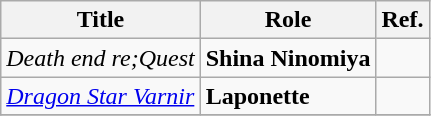<table class="wikitable">
<tr>
<th>Title</th>
<th>Role</th>
<th>Ref.</th>
</tr>
<tr>
<td><em>Death end re;Quest</em></td>
<td><strong>Shina Ninomiya</strong></td>
<td></td>
</tr>
<tr>
<td><em><a href='#'>Dragon Star Varnir</a></em></td>
<td><strong>Laponette</strong></td>
<td></td>
</tr>
<tr>
</tr>
</table>
